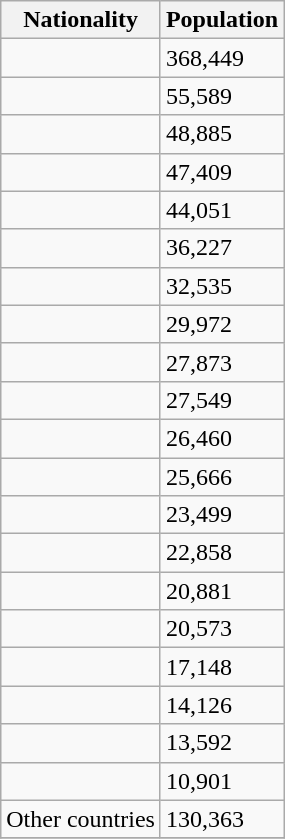<table class="wikitable sortable mw-collapsible">
<tr>
<th>Nationality</th>
<th>Population</th>
</tr>
<tr>
<td></td>
<td>368,449</td>
</tr>
<tr>
<td></td>
<td>55,589</td>
</tr>
<tr>
<td></td>
<td>48,885</td>
</tr>
<tr>
<td></td>
<td>47,409</td>
</tr>
<tr>
<td></td>
<td>44,051</td>
</tr>
<tr>
<td></td>
<td>36,227</td>
</tr>
<tr>
<td></td>
<td>32,535</td>
</tr>
<tr>
<td></td>
<td>29,972</td>
</tr>
<tr>
<td></td>
<td>27,873</td>
</tr>
<tr>
<td></td>
<td>27,549</td>
</tr>
<tr>
<td></td>
<td>26,460</td>
</tr>
<tr>
<td></td>
<td>25,666</td>
</tr>
<tr>
<td></td>
<td>23,499</td>
</tr>
<tr>
<td></td>
<td>22,858</td>
</tr>
<tr>
<td></td>
<td>20,881</td>
</tr>
<tr>
<td></td>
<td>20,573</td>
</tr>
<tr>
<td></td>
<td>17,148</td>
</tr>
<tr>
<td></td>
<td>14,126</td>
</tr>
<tr>
<td></td>
<td>13,592</td>
</tr>
<tr>
<td></td>
<td>10,901</td>
</tr>
<tr>
<td>Other countries </td>
<td>130,363</td>
</tr>
<tr>
</tr>
</table>
